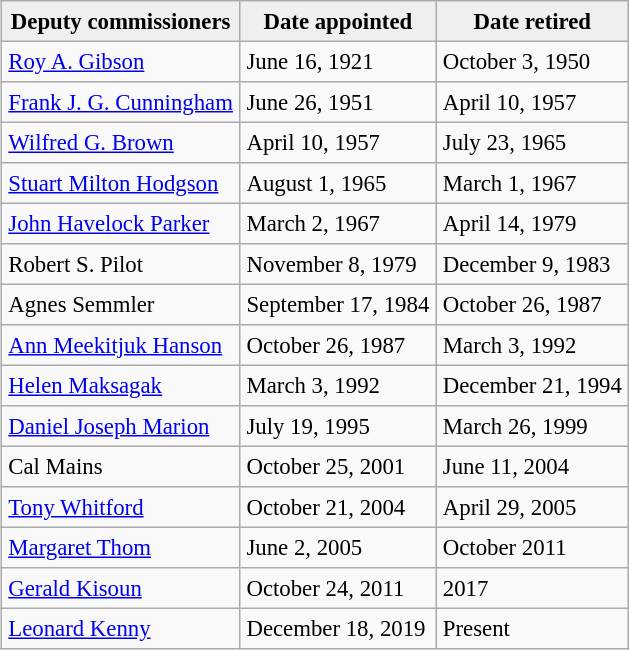<table border=1 cellpadding=4 cellspacing=0 style="margin: 0 0 1em 1em; background: #f9f9f9; border: 1px #aaaaaa solid; border-collapse: collapse; font-size: 95%;">
<tr bgcolor="#efefef">
<th>Deputy commissioners</th>
<th>Date appointed</th>
<th>Date retired</th>
</tr>
<tr>
<td><a href='#'>Roy A. Gibson</a></td>
<td>June 16, 1921</td>
<td>October 3, 1950</td>
</tr>
<tr>
<td><a href='#'>Frank J. G. Cunningham</a></td>
<td>June 26, 1951</td>
<td>April 10, 1957</td>
</tr>
<tr>
<td><a href='#'>Wilfred G. Brown</a></td>
<td>April 10, 1957</td>
<td>July 23, 1965</td>
</tr>
<tr>
<td><a href='#'>Stuart Milton Hodgson</a></td>
<td>August 1, 1965</td>
<td>March 1, 1967</td>
</tr>
<tr>
<td><a href='#'>John Havelock Parker</a></td>
<td>March 2, 1967</td>
<td>April 14, 1979</td>
</tr>
<tr>
<td>Robert S. Pilot</td>
<td>November 8, 1979</td>
<td>December 9, 1983</td>
</tr>
<tr>
<td>Agnes Semmler</td>
<td>September 17, 1984</td>
<td>October 26, 1987</td>
</tr>
<tr>
<td><a href='#'>Ann Meekitjuk Hanson</a></td>
<td>October 26, 1987</td>
<td>March 3, 1992</td>
</tr>
<tr>
<td><a href='#'>Helen Maksagak</a></td>
<td>March 3, 1992</td>
<td>December 21, 1994</td>
</tr>
<tr>
<td><a href='#'>Daniel Joseph Marion</a></td>
<td>July 19, 1995</td>
<td>March 26, 1999</td>
</tr>
<tr>
<td>Cal Mains</td>
<td>October 25, 2001</td>
<td>June 11, 2004</td>
</tr>
<tr>
<td><a href='#'>Tony Whitford</a></td>
<td>October 21, 2004</td>
<td>April 29, 2005</td>
</tr>
<tr>
<td><a href='#'>Margaret Thom</a></td>
<td>June 2, 2005</td>
<td>October 2011</td>
</tr>
<tr>
<td><a href='#'>Gerald Kisoun</a></td>
<td>October 24, 2011</td>
<td>2017</td>
</tr>
<tr>
<td><a href='#'>Leonard Kenny</a></td>
<td>December 18, 2019</td>
<td>Present</td>
</tr>
</table>
